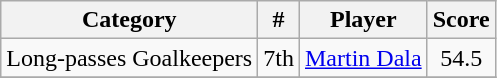<table class="wikitable" style="text-align:center;">
<tr>
<th>Category</th>
<th>#</th>
<th>Player</th>
<th>Score</th>
</tr>
<tr>
<td rowspan="1" style="text-align:left;">Long-passes Goalkeepers</td>
<td>7th</td>
<td style="text-align:left;"> <a href='#'>Martin Dala</a></td>
<td>54.5</td>
</tr>
<tr>
</tr>
</table>
